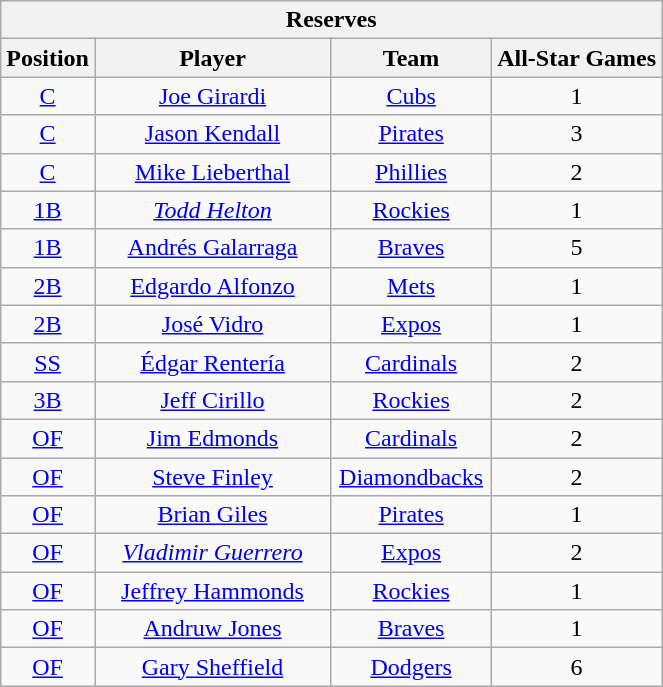<table class="wikitable" style="font-size: 100%; text-align:center;">
<tr>
<th colspan="4">Reserves</th>
</tr>
<tr>
<th>Position</th>
<th width="150">Player</th>
<th width="100">Team</th>
<th>All-Star Games</th>
</tr>
<tr>
<td><a href='#'>C</a></td>
<td><a href='#'>Joe Girardi</a></td>
<td><a href='#'>Cubs</a></td>
<td>1</td>
</tr>
<tr>
<td><a href='#'>C</a></td>
<td><a href='#'>Jason Kendall</a></td>
<td><a href='#'>Pirates</a></td>
<td>3</td>
</tr>
<tr>
<td><a href='#'>C</a></td>
<td><a href='#'>Mike Lieberthal</a></td>
<td><a href='#'>Phillies</a></td>
<td>2</td>
</tr>
<tr>
<td><a href='#'>1B</a></td>
<td><em><a href='#'>Todd Helton</a></em></td>
<td><a href='#'>Rockies</a></td>
<td>1</td>
</tr>
<tr>
<td><a href='#'>1B</a></td>
<td><a href='#'>Andrés Galarraga</a></td>
<td><a href='#'>Braves</a></td>
<td>5</td>
</tr>
<tr>
<td><a href='#'>2B</a></td>
<td><a href='#'>Edgardo Alfonzo</a></td>
<td><a href='#'>Mets</a></td>
<td>1</td>
</tr>
<tr>
<td><a href='#'>2B</a></td>
<td><a href='#'>José Vidro</a></td>
<td><a href='#'>Expos</a></td>
<td>1</td>
</tr>
<tr>
<td><a href='#'>SS</a></td>
<td><a href='#'>Édgar Rentería</a></td>
<td><a href='#'>Cardinals</a></td>
<td>2</td>
</tr>
<tr>
<td><a href='#'>3B</a></td>
<td><a href='#'>Jeff Cirillo</a></td>
<td><a href='#'>Rockies</a></td>
<td>2</td>
</tr>
<tr>
<td><a href='#'>OF</a></td>
<td><a href='#'>Jim Edmonds</a></td>
<td><a href='#'>Cardinals</a></td>
<td>2</td>
</tr>
<tr>
<td><a href='#'>OF</a></td>
<td><a href='#'>Steve Finley</a></td>
<td><a href='#'>Diamondbacks</a></td>
<td>2</td>
</tr>
<tr>
<td><a href='#'>OF</a></td>
<td><a href='#'>Brian Giles</a></td>
<td><a href='#'>Pirates</a></td>
<td>1</td>
</tr>
<tr>
<td><a href='#'>OF</a></td>
<td><em><a href='#'>Vladimir Guerrero</a></em></td>
<td><a href='#'>Expos</a></td>
<td>2</td>
</tr>
<tr>
<td><a href='#'>OF</a></td>
<td><a href='#'>Jeffrey Hammonds</a></td>
<td><a href='#'>Rockies</a></td>
<td>1</td>
</tr>
<tr>
<td><a href='#'>OF</a></td>
<td><a href='#'>Andruw Jones</a></td>
<td><a href='#'>Braves</a></td>
<td>1</td>
</tr>
<tr>
<td><a href='#'>OF</a></td>
<td><a href='#'>Gary Sheffield</a></td>
<td><a href='#'>Dodgers</a></td>
<td>6</td>
</tr>
</table>
